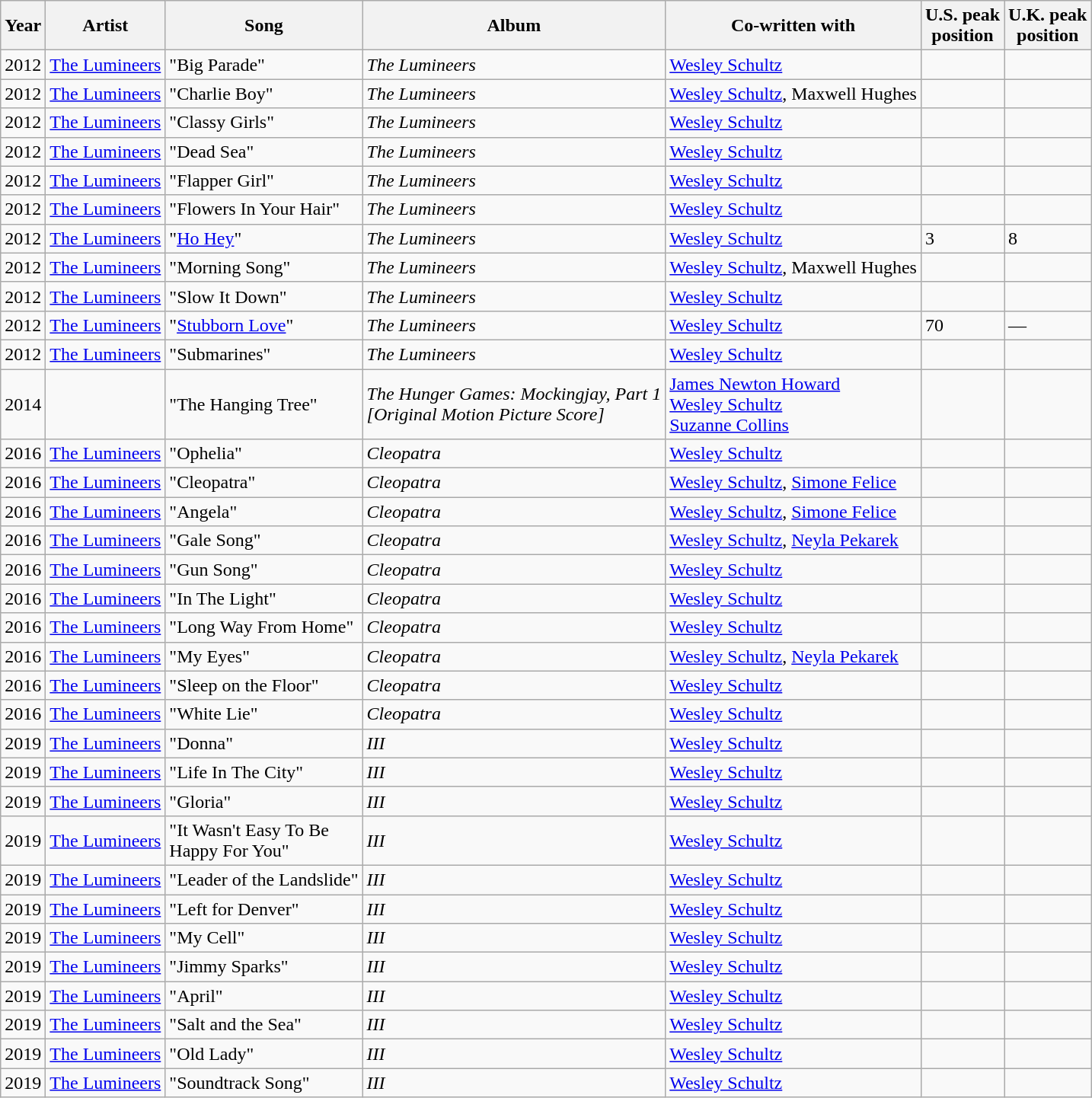<table class="wikitable">
<tr>
<th>Year</th>
<th>Artist</th>
<th>Song</th>
<th>Album</th>
<th>Co-written with</th>
<th>U.S. peak<br> position</th>
<th>U.K. peak<br> position</th>
</tr>
<tr>
<td>2012</td>
<td><a href='#'>The Lumineers</a></td>
<td>"Big Parade"</td>
<td><em>The Lumineers</em></td>
<td><a href='#'>Wesley Schultz</a></td>
<td></td>
<td></td>
</tr>
<tr>
<td>2012</td>
<td><a href='#'>The Lumineers</a></td>
<td>"Charlie Boy"</td>
<td><em>The Lumineers</em></td>
<td><a href='#'>Wesley Schultz</a>, Maxwell Hughes</td>
<td></td>
<td></td>
</tr>
<tr>
<td>2012</td>
<td><a href='#'>The Lumineers</a></td>
<td>"Classy Girls"</td>
<td><em>The Lumineers</em></td>
<td><a href='#'>Wesley Schultz</a></td>
<td></td>
<td></td>
</tr>
<tr>
<td>2012</td>
<td><a href='#'>The Lumineers</a></td>
<td>"Dead Sea"</td>
<td><em>The Lumineers</em></td>
<td><a href='#'>Wesley Schultz</a></td>
<td></td>
<td></td>
</tr>
<tr>
<td>2012</td>
<td><a href='#'>The Lumineers</a></td>
<td>"Flapper Girl"</td>
<td><em>The Lumineers</em></td>
<td><a href='#'>Wesley Schultz</a></td>
<td></td>
<td></td>
</tr>
<tr>
<td>2012</td>
<td><a href='#'>The Lumineers</a></td>
<td>"Flowers In Your Hair"</td>
<td><em>The Lumineers</em></td>
<td><a href='#'>Wesley Schultz</a></td>
<td></td>
<td></td>
</tr>
<tr>
<td>2012</td>
<td><a href='#'>The Lumineers</a></td>
<td>"<a href='#'>Ho Hey</a>"</td>
<td><em>The Lumineers</em></td>
<td><a href='#'>Wesley Schultz</a></td>
<td>3</td>
<td>8</td>
</tr>
<tr>
<td>2012</td>
<td><a href='#'>The Lumineers</a></td>
<td>"Morning Song"</td>
<td><em>The Lumineers</em></td>
<td><a href='#'>Wesley Schultz</a>, Maxwell Hughes</td>
<td></td>
<td></td>
</tr>
<tr>
<td>2012</td>
<td><a href='#'>The Lumineers</a></td>
<td>"Slow It Down"</td>
<td><em>The Lumineers</em></td>
<td><a href='#'>Wesley Schultz</a></td>
<td></td>
<td></td>
</tr>
<tr>
<td>2012</td>
<td><a href='#'>The Lumineers</a></td>
<td>"<a href='#'>Stubborn Love</a>"</td>
<td><em>The Lumineers</em></td>
<td><a href='#'>Wesley Schultz</a></td>
<td>70</td>
<td>—</td>
</tr>
<tr>
<td>2012</td>
<td><a href='#'>The Lumineers</a></td>
<td>"Submarines"</td>
<td><em>The Lumineers</em></td>
<td><a href='#'>Wesley Schultz</a></td>
<td></td>
<td></td>
</tr>
<tr>
<td>2014</td>
<td></td>
<td>"The Hanging Tree"</td>
<td><em>The Hunger Games: Mockingjay, Part 1</em><br><em>[Original Motion Picture Score]</em></td>
<td><a href='#'>James Newton Howard</a><br><a href='#'>Wesley Schultz</a><br><a href='#'>Suzanne Collins</a></td>
<td></td>
<td></td>
</tr>
<tr>
<td>2016</td>
<td><a href='#'>The Lumineers</a></td>
<td>"Ophelia"</td>
<td><em>Cleopatra</em></td>
<td><a href='#'>Wesley Schultz</a></td>
<td></td>
<td></td>
</tr>
<tr>
<td>2016</td>
<td><a href='#'>The Lumineers</a></td>
<td>"Cleopatra"</td>
<td><em>Cleopatra</em></td>
<td><a href='#'>Wesley Schultz</a>, <a href='#'>Simone Felice</a></td>
<td></td>
<td></td>
</tr>
<tr>
<td>2016</td>
<td><a href='#'>The Lumineers</a></td>
<td>"Angela"</td>
<td><em>Cleopatra</em></td>
<td><a href='#'>Wesley Schultz</a>, <a href='#'>Simone Felice</a></td>
<td></td>
<td></td>
</tr>
<tr>
<td>2016</td>
<td><a href='#'>The Lumineers</a></td>
<td>"Gale Song"</td>
<td><em>Cleopatra</em></td>
<td><a href='#'>Wesley Schultz</a>, <a href='#'>Neyla Pekarek</a></td>
<td></td>
<td></td>
</tr>
<tr>
<td>2016</td>
<td><a href='#'>The Lumineers</a></td>
<td>"Gun Song"</td>
<td><em>Cleopatra</em></td>
<td><a href='#'>Wesley Schultz</a></td>
<td></td>
<td></td>
</tr>
<tr>
<td>2016</td>
<td><a href='#'>The Lumineers</a></td>
<td>"In The Light"</td>
<td><em>Cleopatra</em></td>
<td><a href='#'>Wesley Schultz</a></td>
<td></td>
<td></td>
</tr>
<tr>
<td>2016</td>
<td><a href='#'>The Lumineers</a></td>
<td>"Long Way From Home"</td>
<td><em>Cleopatra</em></td>
<td><a href='#'>Wesley Schultz</a></td>
<td></td>
<td></td>
</tr>
<tr>
<td>2016</td>
<td><a href='#'>The Lumineers</a></td>
<td>"My Eyes"</td>
<td><em>Cleopatra</em></td>
<td><a href='#'>Wesley Schultz</a>, <a href='#'>Neyla Pekarek</a></td>
<td></td>
<td></td>
</tr>
<tr>
<td>2016</td>
<td><a href='#'>The Lumineers</a></td>
<td>"Sleep on the Floor"</td>
<td><em>Cleopatra</em></td>
<td><a href='#'>Wesley Schultz</a></td>
<td></td>
<td></td>
</tr>
<tr>
<td>2016</td>
<td><a href='#'>The Lumineers</a></td>
<td>"White Lie"</td>
<td><em>Cleopatra</em></td>
<td><a href='#'>Wesley Schultz</a></td>
<td></td>
<td></td>
</tr>
<tr>
<td>2019</td>
<td><a href='#'>The Lumineers</a></td>
<td>"Donna"</td>
<td><em>III</em></td>
<td><a href='#'>Wesley Schultz</a></td>
<td></td>
<td></td>
</tr>
<tr>
<td>2019</td>
<td><a href='#'>The Lumineers</a></td>
<td>"Life In The City"</td>
<td><em>III</em></td>
<td><a href='#'>Wesley Schultz</a></td>
<td></td>
<td></td>
</tr>
<tr>
<td>2019</td>
<td><a href='#'>The Lumineers</a></td>
<td>"Gloria"</td>
<td><em>III</em></td>
<td><a href='#'>Wesley Schultz</a></td>
<td></td>
<td></td>
</tr>
<tr>
<td>2019</td>
<td><a href='#'>The Lumineers</a></td>
<td>"It Wasn't Easy To Be<br>Happy For You"</td>
<td><em>III</em></td>
<td><a href='#'>Wesley Schultz</a></td>
<td></td>
<td></td>
</tr>
<tr>
<td>2019</td>
<td><a href='#'>The Lumineers</a></td>
<td>"Leader of the Landslide"</td>
<td><em>III</em></td>
<td><a href='#'>Wesley Schultz</a></td>
<td></td>
<td></td>
</tr>
<tr>
<td>2019</td>
<td><a href='#'>The Lumineers</a></td>
<td>"Left for Denver"</td>
<td><em>III</em></td>
<td><a href='#'>Wesley Schultz</a></td>
<td></td>
<td></td>
</tr>
<tr>
<td>2019</td>
<td><a href='#'>The Lumineers</a></td>
<td>"My Cell"</td>
<td><em>III</em></td>
<td><a href='#'>Wesley Schultz</a></td>
<td></td>
<td></td>
</tr>
<tr>
<td>2019</td>
<td><a href='#'>The Lumineers</a></td>
<td>"Jimmy Sparks"</td>
<td><em>III</em></td>
<td><a href='#'>Wesley Schultz</a></td>
<td></td>
<td></td>
</tr>
<tr>
<td>2019</td>
<td><a href='#'>The Lumineers</a></td>
<td>"April"</td>
<td><em>III</em></td>
<td><a href='#'>Wesley Schultz</a></td>
<td></td>
<td></td>
</tr>
<tr>
<td>2019</td>
<td><a href='#'>The Lumineers</a></td>
<td>"Salt and the Sea"</td>
<td><em>III</em></td>
<td><a href='#'>Wesley Schultz</a></td>
<td></td>
<td></td>
</tr>
<tr>
<td>2019</td>
<td><a href='#'>The Lumineers</a></td>
<td>"Old Lady"</td>
<td><em>III</em></td>
<td><a href='#'>Wesley Schultz</a></td>
<td></td>
<td></td>
</tr>
<tr>
<td>2019</td>
<td><a href='#'>The Lumineers</a></td>
<td>"Soundtrack Song"</td>
<td><em>III</em></td>
<td><a href='#'>Wesley Schultz</a></td>
<td></td>
<td></td>
</tr>
</table>
